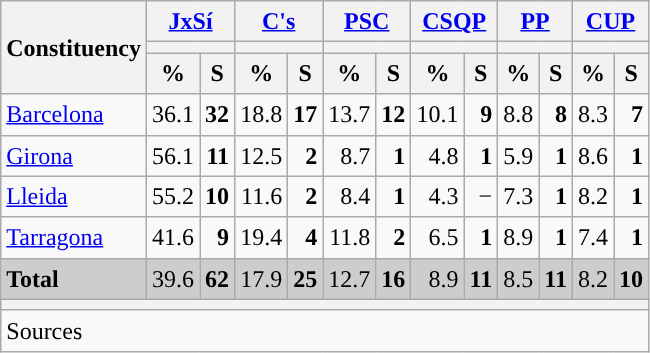<table class="wikitable sortable" style="text-align:right; line-height:20px;">
<tr>
<th rowspan="3">Constituency</th>
<th colspan="2" width="30px" class="unsortable"><a href='#'>JxSí</a></th>
<th colspan="2" width="30px" class="unsortable"><a href='#'>C's</a></th>
<th colspan="2" width="30px" class="unsortable"><a href='#'>PSC</a></th>
<th colspan="2" width="30px" class="unsortable"><a href='#'>CSQP</a></th>
<th colspan="2" width="30px" class="unsortable"><a href='#'>PP</a></th>
<th colspan="2" width="30px" class="unsortable"><a href='#'>CUP</a></th>
</tr>
<tr>
<th colspan="2" style="background:"></th>
<th colspan="2" style="background:"></th>
<th colspan="2" style="background:"></th>
<th colspan="2" style="background:"></th>
<th colspan="2" style="background:"></th>
<th colspan="2" style="background:"></th>
</tr>
<tr>
<th data-sort-type="number">%</th>
<th data-sort-type="number">S</th>
<th data-sort-type="number">%</th>
<th data-sort-type="number">S</th>
<th data-sort-type="number">%</th>
<th data-sort-type="number">S</th>
<th data-sort-type="number">%</th>
<th data-sort-type="number">S</th>
<th data-sort-type="number">%</th>
<th data-sort-type="number">S</th>
<th data-sort-type="number">%</th>
<th data-sort-type="number">S</th>
</tr>
<tr>
<td align="left"><a href='#'>Barcelona</a></td>
<td style="background:">36.1</td>
<td><strong>32</strong></td>
<td>18.8</td>
<td><strong>17</strong></td>
<td>13.7</td>
<td><strong>12</strong></td>
<td>10.1</td>
<td><strong>9</strong></td>
<td>8.8</td>
<td><strong>8</strong></td>
<td>8.3</td>
<td><strong>7</strong></td>
</tr>
<tr>
<td align="left"><a href='#'>Girona</a></td>
<td style="background:">56.1</td>
<td><strong>11</strong></td>
<td>12.5</td>
<td><strong>2</strong></td>
<td>8.7</td>
<td><strong>1</strong></td>
<td>4.8</td>
<td><strong>1</strong></td>
<td>5.9</td>
<td><strong>1</strong></td>
<td>8.6</td>
<td><strong>1</strong></td>
</tr>
<tr>
<td align="left"><a href='#'>Lleida</a></td>
<td style="background:">55.2</td>
<td><strong>10</strong></td>
<td>11.6</td>
<td><strong>2</strong></td>
<td>8.4</td>
<td><strong>1</strong></td>
<td>4.3</td>
<td>−</td>
<td>7.3</td>
<td><strong>1</strong></td>
<td>8.2</td>
<td><strong>1</strong></td>
</tr>
<tr>
<td align="left"><a href='#'>Tarragona</a></td>
<td style="background:">41.6</td>
<td><strong>9</strong></td>
<td>19.4</td>
<td><strong>4</strong></td>
<td>11.8</td>
<td><strong>2</strong></td>
<td>6.5</td>
<td><strong>1</strong></td>
<td>8.9</td>
<td><strong>1</strong></td>
<td>7.4</td>
<td><strong>1</strong></td>
</tr>
<tr style="background:#CDCDCD;">
<td align="left"><strong>Total</strong></td>
<td style="background:">39.6</td>
<td><strong>62</strong></td>
<td>17.9</td>
<td><strong>25</strong></td>
<td>12.7</td>
<td><strong>16</strong></td>
<td>8.9</td>
<td><strong>11</strong></td>
<td>8.5</td>
<td><strong>11</strong></td>
<td>8.2</td>
<td><strong>10</strong></td>
</tr>
<tr>
<th colspan="13"></th>
</tr>
<tr>
<th style="text-align:left; font-weight:normal; background:#F9F9F9" colspan="13">Sources</th>
</tr>
</table>
